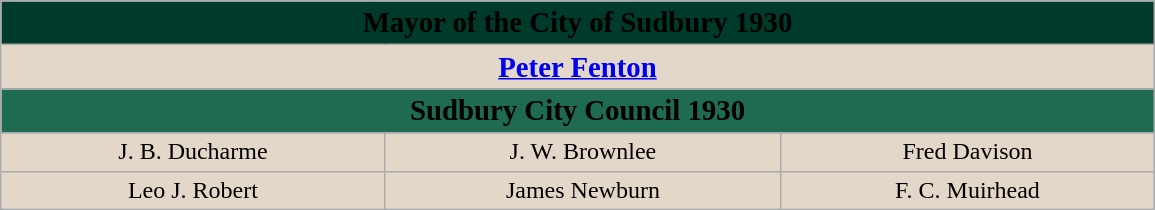<table class="wikitable" border="1" width="770px">
<tr>
<td style= "text-align:center; " colspan="3" bgcolor=003A2A><span><big><strong>Mayor of the City of Sudbury 1930</strong></big></span></td>
</tr>
<tr>
<td style= "text-align:center; " colspan="3" bgcolor=E3D7CA><big><strong><a href='#'>Peter Fenton</a></strong></big></td>
</tr>
<tr>
<td style= "text-align:center; " colspan="3" bgcolor=1f6a53><span><big><strong>Sudbury City Council 1930</strong></big></span></td>
</tr>
<tr>
<td style="text-align:center;" bgcolor= E3D7CA>J. B. Ducharme</td>
<td style="text-align:center;" bgcolor= E3D7CA>J. W. Brownlee</td>
<td style="text-align:center;" bgcolor= E3D7CA>Fred Davison</td>
</tr>
<tr>
<td style="text-align:center;" bgcolor= E3D7CA>Leo J. Robert</td>
<td style="text-align:center;" bgcolor= E3D7CA>James Newburn</td>
<td style="text-align:center;" bgcolor= E3D7CA>F. C. Muirhead</td>
</tr>
</table>
